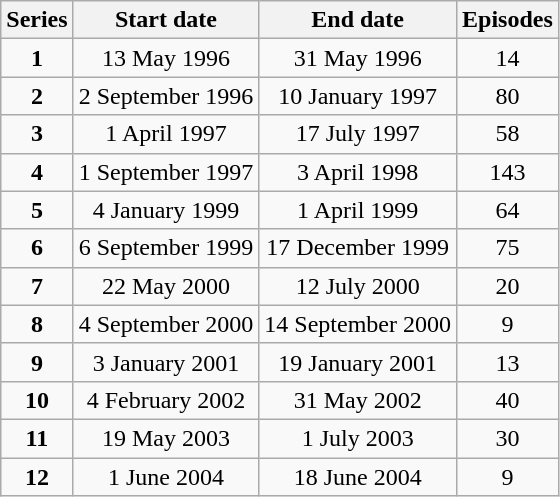<table class="wikitable" style="text-align:center;">
<tr>
<th>Series</th>
<th>Start date</th>
<th>End date</th>
<th>Episodes</th>
</tr>
<tr>
<td><strong>1</strong></td>
<td>13 May 1996</td>
<td>31 May 1996</td>
<td>14</td>
</tr>
<tr>
<td><strong>2</strong></td>
<td>2 September 1996</td>
<td>10 January 1997</td>
<td>80</td>
</tr>
<tr>
<td><strong>3</strong></td>
<td>1 April 1997</td>
<td>17 July 1997</td>
<td>58</td>
</tr>
<tr>
<td><strong>4</strong></td>
<td>1 September 1997</td>
<td>3 April 1998</td>
<td>143</td>
</tr>
<tr>
<td><strong>5</strong></td>
<td>4 January 1999</td>
<td>1 April 1999</td>
<td>64</td>
</tr>
<tr>
<td><strong>6</strong></td>
<td>6 September 1999</td>
<td>17 December 1999</td>
<td>75</td>
</tr>
<tr>
<td><strong>7</strong></td>
<td>22 May 2000</td>
<td>12 July 2000</td>
<td>20</td>
</tr>
<tr>
<td><strong>8</strong></td>
<td>4 September 2000</td>
<td>14 September 2000</td>
<td>9</td>
</tr>
<tr>
<td><strong>9</strong></td>
<td>3 January 2001</td>
<td>19 January 2001</td>
<td>13</td>
</tr>
<tr>
<td><strong>10</strong></td>
<td>4 February 2002</td>
<td>31 May 2002</td>
<td>40</td>
</tr>
<tr>
<td><strong>11</strong></td>
<td>19 May 2003</td>
<td>1 July 2003</td>
<td>30</td>
</tr>
<tr>
<td><strong>12</strong></td>
<td>1 June 2004</td>
<td>18 June 2004</td>
<td>9</td>
</tr>
</table>
